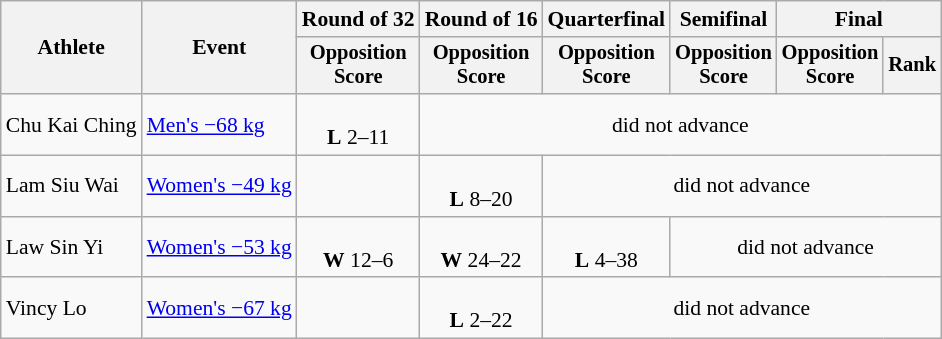<table class=wikitable style=font-size:90%;text-align:center>
<tr>
<th rowspan=2>Athlete</th>
<th rowspan=2>Event</th>
<th>Round of 32</th>
<th>Round of 16</th>
<th>Quarterfinal</th>
<th>Semifinal</th>
<th colspan=2>Final</th>
</tr>
<tr style=font-size:95%>
<th>Opposition<br>Score</th>
<th>Opposition<br>Score</th>
<th>Opposition<br>Score</th>
<th>Opposition<br>Score</th>
<th>Opposition<br>Score</th>
<th>Rank</th>
</tr>
<tr>
<td align=left>Chu Kai Ching</td>
<td align=left><a href='#'>Men's −68 kg</a></td>
<td><br><strong>L</strong> 2–11</td>
<td align=center colspan=5>did not advance</td>
</tr>
<tr>
<td align=left>Lam Siu Wai</td>
<td align=left><a href='#'>Women's −49 kg</a></td>
<td></td>
<td><br><strong>L</strong> 8–20</td>
<td align=center colspan=4>did not advance</td>
</tr>
<tr>
<td align=left>Law Sin Yi</td>
<td align=left><a href='#'>Women's −53 kg</a></td>
<td><br><strong>W</strong> 12–6</td>
<td><br><strong>W</strong> 24–22</td>
<td><br><strong>L</strong> 4–38</td>
<td align=center colspan=3>did not advance</td>
</tr>
<tr>
<td align=left>Vincy Lo</td>
<td align=left><a href='#'>Women's −67 kg</a></td>
<td></td>
<td><br><strong>L</strong> 2–22</td>
<td align=center colspan=4>did not advance</td>
</tr>
</table>
